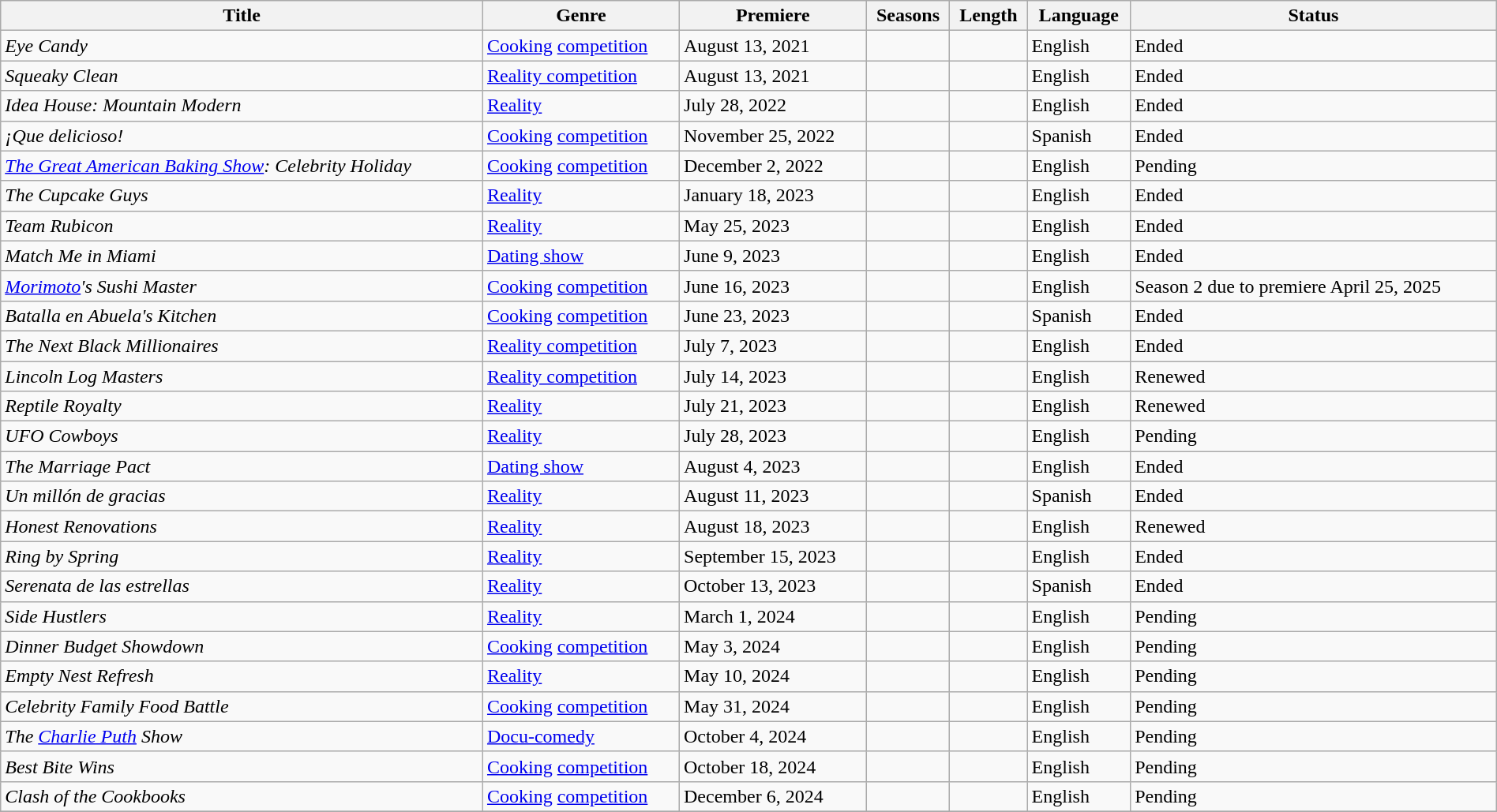<table class="wikitable sortable" style="width:100%;">
<tr>
<th>Title</th>
<th>Genre</th>
<th>Premiere</th>
<th>Seasons</th>
<th>Length</th>
<th>Language</th>
<th>Status</th>
</tr>
<tr>
<td><em>Eye Candy</em></td>
<td><a href='#'>Cooking</a> <a href='#'>competition</a></td>
<td>August 13, 2021</td>
<td></td>
<td></td>
<td>English</td>
<td>Ended</td>
</tr>
<tr>
<td><em>Squeaky Clean</em></td>
<td><a href='#'>Reality competition</a></td>
<td>August 13, 2021</td>
<td></td>
<td></td>
<td>English</td>
<td>Ended</td>
</tr>
<tr>
<td><em>Idea House: Mountain Modern</em></td>
<td><a href='#'>Reality</a></td>
<td>July 28, 2022</td>
<td></td>
<td></td>
<td>English</td>
<td>Ended</td>
</tr>
<tr>
<td><em>¡Que delicioso!</em></td>
<td><a href='#'>Cooking</a> <a href='#'>competition</a></td>
<td>November 25, 2022</td>
<td></td>
<td></td>
<td>Spanish</td>
<td>Ended</td>
</tr>
<tr>
<td><em><a href='#'>The Great American Baking Show</a>: Celebrity Holiday</em></td>
<td><a href='#'>Cooking</a> <a href='#'>competition</a></td>
<td>December 2, 2022</td>
<td></td>
<td></td>
<td>English</td>
<td>Pending</td>
</tr>
<tr>
<td><em>The Cupcake Guys</em></td>
<td><a href='#'>Reality</a></td>
<td>January 18, 2023</td>
<td></td>
<td></td>
<td>English</td>
<td>Ended</td>
</tr>
<tr>
<td><em>Team Rubicon</em></td>
<td><a href='#'>Reality</a></td>
<td>May 25, 2023</td>
<td></td>
<td></td>
<td>English</td>
<td>Ended</td>
</tr>
<tr>
<td><em>Match Me in Miami</em></td>
<td><a href='#'>Dating show</a></td>
<td>June 9, 2023</td>
<td></td>
<td></td>
<td>English</td>
<td>Ended</td>
</tr>
<tr>
<td><em><a href='#'>Morimoto</a>'s Sushi Master</em></td>
<td><a href='#'>Cooking</a> <a href='#'>competition</a></td>
<td>June 16, 2023</td>
<td></td>
<td></td>
<td>English</td>
<td>Season 2 due to premiere April 25, 2025</td>
</tr>
<tr>
<td><em>Batalla en Abuela's Kitchen</em></td>
<td><a href='#'>Cooking</a> <a href='#'>competition</a></td>
<td>June 23, 2023</td>
<td></td>
<td></td>
<td>Spanish</td>
<td>Ended</td>
</tr>
<tr>
<td><em>The Next Black Millionaires</em></td>
<td><a href='#'>Reality competition</a></td>
<td>July 7, 2023</td>
<td></td>
<td></td>
<td>English</td>
<td>Ended</td>
</tr>
<tr>
<td><em>Lincoln Log Masters</em></td>
<td><a href='#'>Reality competition</a></td>
<td>July 14, 2023</td>
<td></td>
<td></td>
<td>English</td>
<td>Renewed</td>
</tr>
<tr>
<td><em>Reptile Royalty</em></td>
<td><a href='#'>Reality</a></td>
<td>July 21, 2023</td>
<td></td>
<td></td>
<td>English</td>
<td>Renewed</td>
</tr>
<tr>
<td><em>UFO Cowboys</em></td>
<td><a href='#'>Reality</a></td>
<td>July 28, 2023</td>
<td></td>
<td></td>
<td>English</td>
<td>Pending</td>
</tr>
<tr>
<td><em>The Marriage Pact</em></td>
<td><a href='#'>Dating show</a></td>
<td>August 4, 2023</td>
<td></td>
<td></td>
<td>English</td>
<td>Ended</td>
</tr>
<tr>
<td><em>Un millón de gracias</em></td>
<td><a href='#'>Reality</a></td>
<td>August 11, 2023</td>
<td></td>
<td></td>
<td>Spanish</td>
<td>Ended</td>
</tr>
<tr>
<td><em>Honest Renovations</em></td>
<td><a href='#'>Reality</a></td>
<td>August 18, 2023</td>
<td></td>
<td></td>
<td>English</td>
<td>Renewed</td>
</tr>
<tr>
<td><em>Ring by Spring</em></td>
<td><a href='#'>Reality</a></td>
<td>September 15, 2023</td>
<td></td>
<td></td>
<td>English</td>
<td>Ended</td>
</tr>
<tr>
<td><em>Serenata de las estrellas</em></td>
<td><a href='#'>Reality</a></td>
<td>October 13, 2023</td>
<td></td>
<td></td>
<td>Spanish</td>
<td>Ended</td>
</tr>
<tr>
<td><em>Side Hustlers</em></td>
<td><a href='#'>Reality</a></td>
<td>March 1, 2024</td>
<td></td>
<td></td>
<td>English</td>
<td>Pending</td>
</tr>
<tr>
<td><em>Dinner Budget Showdown</em></td>
<td><a href='#'>Cooking</a> <a href='#'>competition</a></td>
<td>May 3, 2024</td>
<td></td>
<td></td>
<td>English</td>
<td>Pending</td>
</tr>
<tr>
<td><em>Empty Nest Refresh</em></td>
<td><a href='#'>Reality</a></td>
<td>May 10, 2024</td>
<td></td>
<td></td>
<td>English</td>
<td>Pending</td>
</tr>
<tr>
<td><em>Celebrity Family Food Battle</em></td>
<td><a href='#'>Cooking</a> <a href='#'>competition</a></td>
<td>May 31, 2024</td>
<td></td>
<td></td>
<td>English</td>
<td>Pending</td>
</tr>
<tr>
<td><em>The <a href='#'>Charlie Puth</a> Show</em></td>
<td><a href='#'>Docu-comedy</a></td>
<td>October 4, 2024</td>
<td></td>
<td></td>
<td>English</td>
<td>Pending</td>
</tr>
<tr>
<td><em>Best Bite Wins</em></td>
<td><a href='#'>Cooking</a> <a href='#'>competition</a></td>
<td>October 18, 2024</td>
<td></td>
<td></td>
<td>English</td>
<td>Pending</td>
</tr>
<tr>
<td><em>Clash of the Cookbooks</em></td>
<td><a href='#'>Cooking</a> <a href='#'>competition</a></td>
<td>December 6, 2024</td>
<td></td>
<td></td>
<td>English</td>
<td>Pending</td>
</tr>
<tr>
</tr>
</table>
